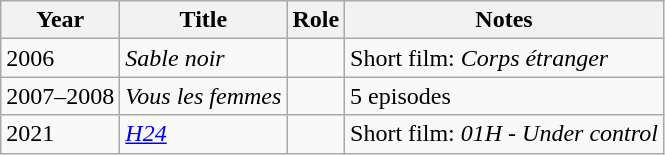<table class="wikitable sortable">
<tr>
<th>Year</th>
<th>Title</th>
<th>Role</th>
<th class="unsortable">Notes</th>
</tr>
<tr>
<td>2006</td>
<td><em>Sable noir</em></td>
<td></td>
<td>Short film: <em>Corps étranger</em></td>
</tr>
<tr>
<td>2007–2008</td>
<td><em>Vous les femmes</em></td>
<td></td>
<td>5 episodes</td>
</tr>
<tr>
<td>2021</td>
<td><em><a href='#'>H24</a></em></td>
<td></td>
<td>Short film: <em>01H - Under control</em></td>
</tr>
</table>
